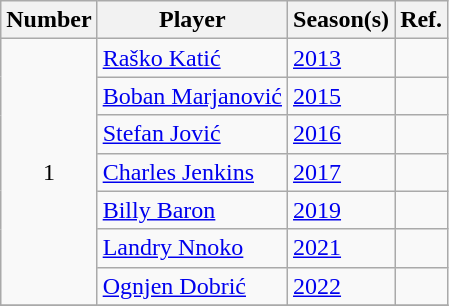<table class="wikitable">
<tr>
<th>Number</th>
<th>Player</th>
<th>Season(s)</th>
<th>Ref.</th>
</tr>
<tr>
<td rowspan=7 style="text-align:center;">1</td>
<td> <a href='#'>Raško Katić</a></td>
<td><a href='#'>2013</a></td>
<td></td>
</tr>
<tr>
<td> <a href='#'>Boban Marjanović</a></td>
<td><a href='#'>2015</a></td>
<td></td>
</tr>
<tr>
<td> <a href='#'>Stefan Jović</a></td>
<td><a href='#'>2016</a></td>
<td></td>
</tr>
<tr>
<td> <a href='#'>Charles Jenkins</a></td>
<td><a href='#'>2017</a></td>
<td></td>
</tr>
<tr>
<td> <a href='#'>Billy Baron</a></td>
<td><a href='#'>2019</a></td>
<td></td>
</tr>
<tr>
<td> <a href='#'>Landry Nnoko</a></td>
<td><a href='#'>2021</a></td>
<td></td>
</tr>
<tr>
<td> <a href='#'>Ognjen Dobrić</a></td>
<td><a href='#'>2022</a></td>
<td></td>
</tr>
<tr>
</tr>
</table>
